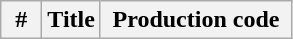<table class="wikitable plainrowheaders">
<tr>
<th width="20">#</th>
<th>Title</th>
<th width="120">Production code<br>











</th>
</tr>
</table>
